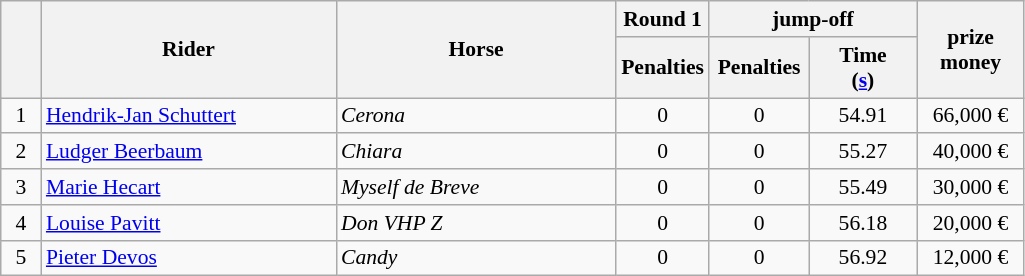<table class="wikitable" style="font-size: 90%">
<tr>
<th rowspan=2 width=20></th>
<th rowspan=2 width=190>Rider</th>
<th rowspan=2 width=180>Horse</th>
<th>Round 1</th>
<th colspan=2>jump-off</th>
<th rowspan=2 width=65>prize<br>money</th>
</tr>
<tr>
<th width=50>Penalties</th>
<th width=60>Penalties</th>
<th width=65>Time<br>(<a href='#'>s</a>)</th>
</tr>
<tr>
<td align=center>1</td>
<td> <a href='#'>Hendrik-Jan Schuttert</a></td>
<td><em>Cerona</em></td>
<td align=center>0</td>
<td align=center>0</td>
<td align=center>54.91</td>
<td align=center>66,000 €</td>
</tr>
<tr>
<td align=center>2</td>
<td> <a href='#'>Ludger Beerbaum</a></td>
<td><em>Chiara</em></td>
<td align=center>0</td>
<td align=center>0</td>
<td align=center>55.27</td>
<td align=center>40,000 €</td>
</tr>
<tr>
<td align=center>3</td>
<td> <a href='#'>Marie Hecart</a></td>
<td><em>Myself de Breve</em></td>
<td align=center>0</td>
<td align=center>0</td>
<td align=center>55.49</td>
<td align=center>30,000 €</td>
</tr>
<tr>
<td align=center>4</td>
<td>  <a href='#'>Louise Pavitt</a></td>
<td><em>Don VHP Z</em></td>
<td align=center>0</td>
<td align=center>0</td>
<td align=center>56.18</td>
<td align=center>20,000 €</td>
</tr>
<tr>
<td align=center>5</td>
<td> <a href='#'>Pieter Devos</a></td>
<td><em>Candy</em></td>
<td align=center>0</td>
<td align=center>0</td>
<td align=center>56.92</td>
<td align=center>12,000 €</td>
</tr>
</table>
